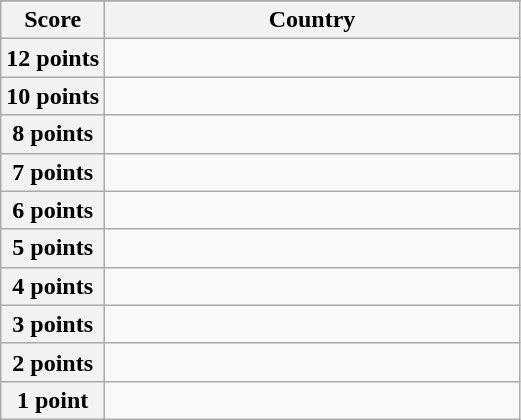<table class="wikitable">
<tr>
</tr>
<tr>
<th scope="col" width="20%">Score</th>
<th scope="col">Country</th>
</tr>
<tr>
<th scope="row">12 points</th>
<td></td>
</tr>
<tr>
<th scope="row">10 points</th>
<td></td>
</tr>
<tr>
<th scope="row">8 points</th>
<td></td>
</tr>
<tr>
<th scope="row">7 points</th>
<td></td>
</tr>
<tr>
<th scope="row">6 points</th>
<td></td>
</tr>
<tr>
<th scope="row">5 points</th>
<td></td>
</tr>
<tr>
<th scope="row">4 points</th>
<td></td>
</tr>
<tr>
<th scope="row">3 points</th>
<td></td>
</tr>
<tr>
<th scope="row">2 points</th>
<td></td>
</tr>
<tr>
<th scope="row">1 point</th>
<td></td>
</tr>
</table>
